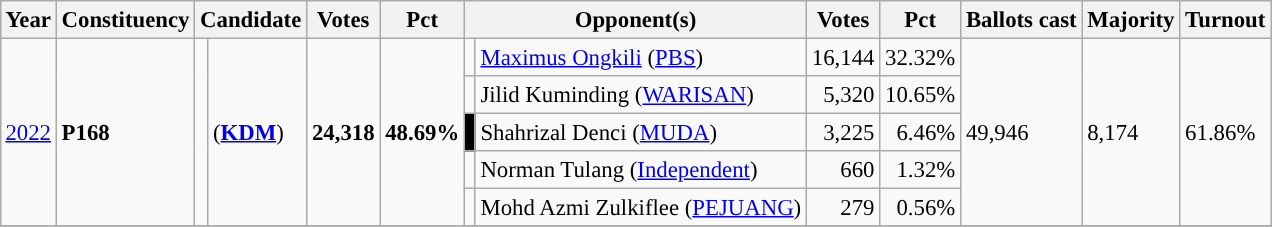<table class="wikitable" style="margin:0.5em ; font-size:95%">
<tr>
<th>Year</th>
<th>Constituency</th>
<th colspan=2>Candidate</th>
<th>Votes</th>
<th>Pct</th>
<th colspan=2>Opponent(s)</th>
<th>Votes</th>
<th>Pct</th>
<th>Ballots cast</th>
<th>Majority</th>
<th>Turnout</th>
</tr>
<tr>
<td rowspan="5"><a href='#'>2022</a></td>
<td rowspan="5"><strong>P168 </strong></td>
<td rowspan="5"></td>
<td rowspan="5"> (<a href='#'><strong>KDM</strong></a>)</td>
<td rowspan="5" align="right"><strong>24,318</strong></td>
<td rowspan="5"><strong>48.69%</strong></td>
<td></td>
<td><a href='#'>Maximus Ongkili</a> (<a href='#'>PBS</a>)</td>
<td align="right">16,144</td>
<td>32.32%</td>
<td rowspan="5">49,946</td>
<td rowspan="5">8,174</td>
<td rowspan="5">61.86%</td>
</tr>
<tr>
<td></td>
<td>Jilid Kuminding (<a href='#'>WARISAN</a>)</td>
<td align="right">5,320</td>
<td>10.65%</td>
</tr>
<tr>
<td bgcolor="black"></td>
<td>Shahrizal Denci (<a href='#'>MUDA</a>)</td>
<td align="right">3,225</td>
<td align="right">6.46%</td>
</tr>
<tr>
<td></td>
<td>Norman Tulang (<a href='#'>Independent</a>)</td>
<td align="right">660</td>
<td align="right">1.32%</td>
</tr>
<tr>
<td bgcolor=></td>
<td>Mohd Azmi Zulkiflee (<a href='#'>PEJUANG</a>)</td>
<td align="right">279</td>
<td align="right">0.56%</td>
</tr>
<tr>
</tr>
</table>
